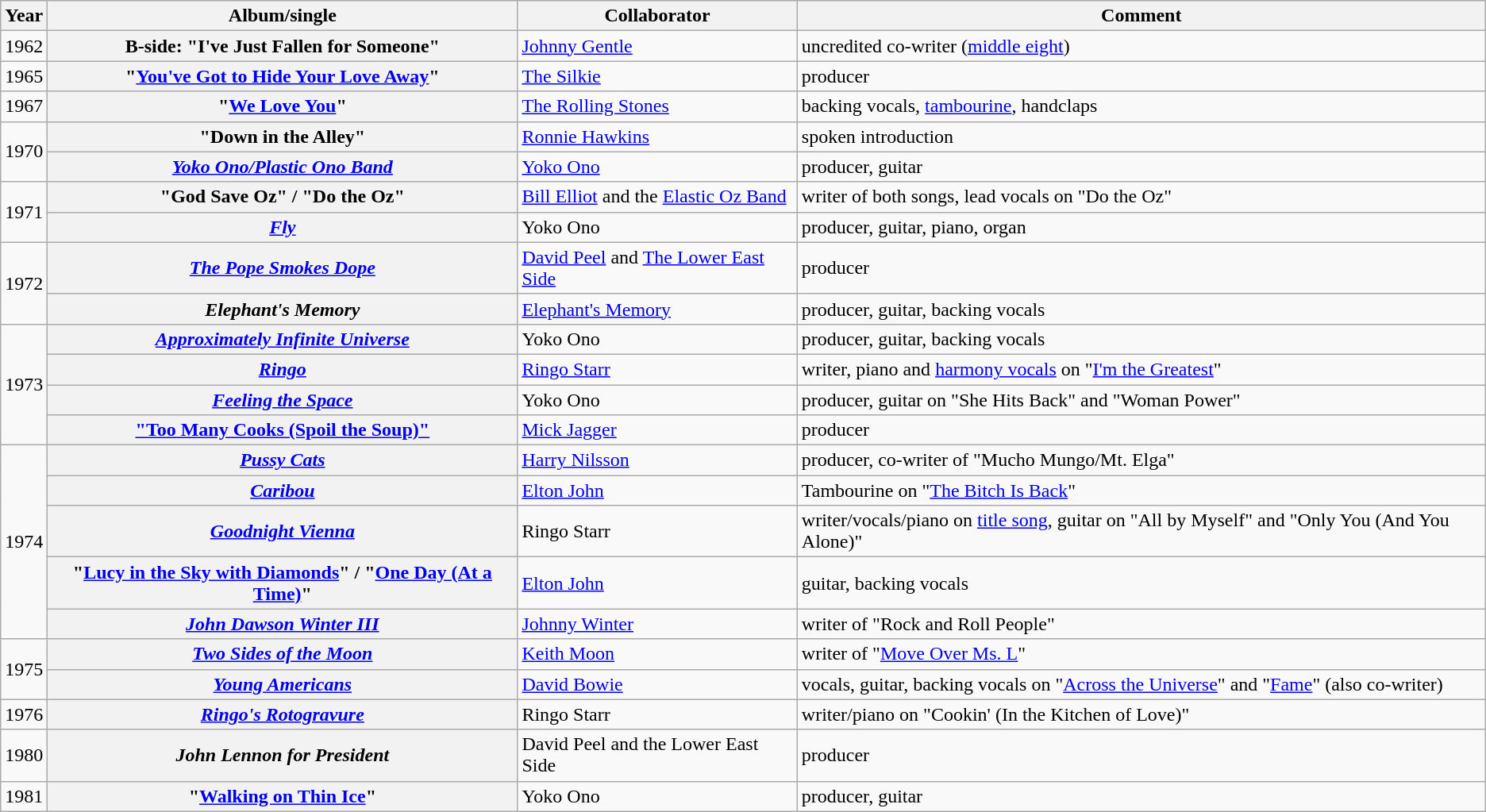<table class="wikitable plainrowheaders" style="text-align:left;">
<tr>
<th scope="col">Year</th>
<th scope="col">Album/single</th>
<th scope="col">Collaborator</th>
<th scope="col">Comment</th>
</tr>
<tr>
<td>1962</td>
<th scope="row">B-side: "I've Just Fallen for Someone"</th>
<td><a href='#'>Johnny Gentle</a></td>
<td>uncredited co-writer (<a href='#'>middle eight</a>)</td>
</tr>
<tr>
<td>1965</td>
<th scope="row">"<a href='#'>You've Got to Hide Your Love Away</a>"</th>
<td><a href='#'>The Silkie</a></td>
<td>producer</td>
</tr>
<tr>
<td>1967</td>
<th scope="row">"<a href='#'>We Love You</a>"</th>
<td><a href='#'>The Rolling Stones</a></td>
<td>backing vocals, <a href='#'>tambourine</a>, handclaps</td>
</tr>
<tr>
<td rowspan="2">1970</td>
<th scope="row">"Down in the Alley"</th>
<td><a href='#'>Ronnie Hawkins</a></td>
<td>spoken introduction</td>
</tr>
<tr>
<th scope="row"><em><a href='#'>Yoko Ono/Plastic Ono Band</a></em></th>
<td><a href='#'>Yoko Ono</a></td>
<td>producer, guitar</td>
</tr>
<tr>
<td rowspan="2">1971</td>
<th scope="row">"God Save Oz" / "Do the Oz"</th>
<td><a href='#'>Bill Elliot</a> and the <a href='#'>Elastic Oz Band</a></td>
<td>writer of both songs, lead vocals on "Do the Oz"</td>
</tr>
<tr>
<th scope="row"><em><a href='#'>Fly</a></em></th>
<td>Yoko Ono</td>
<td>producer, guitar, piano, organ</td>
</tr>
<tr>
<td rowspan="2">1972</td>
<th scope="row"><em><a href='#'>The Pope Smokes Dope</a></em></th>
<td><a href='#'>David Peel</a> and <a href='#'>The Lower East Side</a></td>
<td>producer</td>
</tr>
<tr>
<th scope="row"><em>Elephant's Memory</em></th>
<td><a href='#'>Elephant's Memory</a></td>
<td>producer, guitar, backing vocals</td>
</tr>
<tr>
<td rowspan="4">1973</td>
<th scope="row"><em><a href='#'>Approximately Infinite Universe</a></em></th>
<td>Yoko Ono</td>
<td>producer, guitar, backing vocals</td>
</tr>
<tr>
<th scope="row"><em><a href='#'>Ringo</a></em></th>
<td><a href='#'>Ringo Starr</a></td>
<td>writer, piano and <a href='#'>harmony vocals</a> on "<a href='#'>I'm the Greatest</a>"</td>
</tr>
<tr>
<th scope="row"><em><a href='#'>Feeling the Space</a></em></th>
<td>Yoko Ono</td>
<td>producer, guitar on "She Hits Back" and "Woman Power"</td>
</tr>
<tr>
<th scope="row"><a href='#'>"Too Many Cooks (Spoil the Soup)"</a></th>
<td><a href='#'>Mick Jagger</a></td>
<td>producer</td>
</tr>
<tr>
<td rowspan="5">1974</td>
<th scope="row"><em><a href='#'>Pussy Cats</a></em></th>
<td><a href='#'>Harry Nilsson</a></td>
<td>producer, co-writer of "Mucho Mungo/Mt. Elga"</td>
</tr>
<tr>
<th scope="row"><em><a href='#'>Caribou</a></em></th>
<td><a href='#'>Elton John</a></td>
<td>Tambourine on "<a href='#'>The Bitch Is Back</a>"</td>
</tr>
<tr>
<th scope="row"><em><a href='#'>Goodnight Vienna</a></em></th>
<td>Ringo Starr</td>
<td>writer/vocals/piano on <a href='#'>title song</a>, guitar on "All by Myself" and "Only You (And You Alone)"</td>
</tr>
<tr>
<th scope="row">"<a href='#'>Lucy in the Sky with Diamonds</a>" / "<a href='#'>One Day (At a Time)</a>"</th>
<td><a href='#'>Elton John</a></td>
<td>guitar, backing vocals</td>
</tr>
<tr>
<th scope="row"><em><a href='#'>John Dawson Winter III</a></em></th>
<td><a href='#'>Johnny Winter</a></td>
<td>writer of "Rock and Roll People"</td>
</tr>
<tr>
<td rowspan="2">1975</td>
<th scope="row"><em><a href='#'>Two Sides of the Moon</a></em></th>
<td><a href='#'>Keith Moon</a></td>
<td>writer of "<a href='#'>Move Over Ms. L</a>"</td>
</tr>
<tr>
<th scope="row"><em><a href='#'>Young Americans</a></em></th>
<td><a href='#'>David Bowie</a></td>
<td>vocals, guitar, backing vocals on "<a href='#'>Across the Universe</a>" and "<a href='#'>Fame</a>" (also co-writer)</td>
</tr>
<tr>
<td>1976</td>
<th scope="row"><em><a href='#'>Ringo's Rotogravure</a></em></th>
<td>Ringo Starr</td>
<td>writer/piano on "Cookin' (In the Kitchen of Love)"</td>
</tr>
<tr>
<td>1980</td>
<th scope="row"><em>John Lennon for President</em></th>
<td>David Peel and the Lower East Side</td>
<td>producer</td>
</tr>
<tr>
<td>1981</td>
<th scope="row">"<a href='#'>Walking on Thin Ice</a>"</th>
<td>Yoko Ono</td>
<td>producer, guitar</td>
</tr>
</table>
